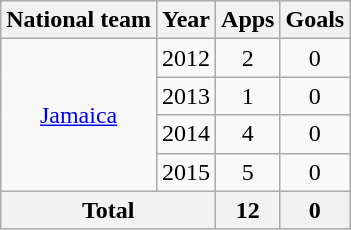<table class="wikitable" style="font-size:100%; text-align: center">
<tr>
<th>National team</th>
<th>Year</th>
<th>Apps</th>
<th>Goals</th>
</tr>
<tr>
<td rowspan="4"><a href='#'>Jamaica</a></td>
<td>2012</td>
<td>2</td>
<td>0</td>
</tr>
<tr>
<td>2013</td>
<td>1</td>
<td>0</td>
</tr>
<tr>
<td>2014</td>
<td>4</td>
<td>0</td>
</tr>
<tr>
<td>2015</td>
<td>5</td>
<td>0</td>
</tr>
<tr>
<th colspan=2>Total</th>
<th>12</th>
<th>0</th>
</tr>
</table>
